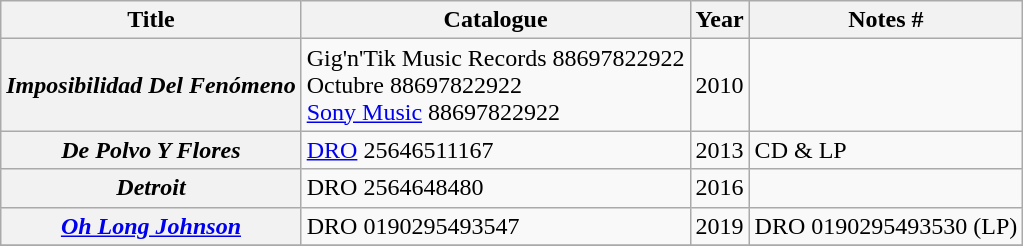<table class="wikitable plainrowheaders sortable">
<tr>
<th scope="col" class="unsortable">Title</th>
<th scope="col">Catalogue</th>
<th scope="col">Year</th>
<th scope="col" class="unsortable">Notes #</th>
</tr>
<tr>
<th scope="row"><em>Imposibilidad Del Fenómeno</em></th>
<td>Gig'n'Tik Music Records 88697822922<br>Octubre 88697822922<br><a href='#'>Sony Music</a> 88697822922</td>
<td>2010</td>
<td></td>
</tr>
<tr>
<th scope="row"><em>De Polvo Y Flores</em></th>
<td><a href='#'>DRO</a> 25646511167</td>
<td>2013</td>
<td>CD & LP</td>
</tr>
<tr>
<th scope="row"><em>Detroit</em></th>
<td>DRO 2564648480</td>
<td>2016</td>
<td></td>
</tr>
<tr>
<th scope="row"><em><a href='#'>Oh Long Johnson</a></em></th>
<td>DRO 0190295493547</td>
<td>2019</td>
<td>DRO 0190295493530 (LP)</td>
</tr>
<tr>
</tr>
</table>
